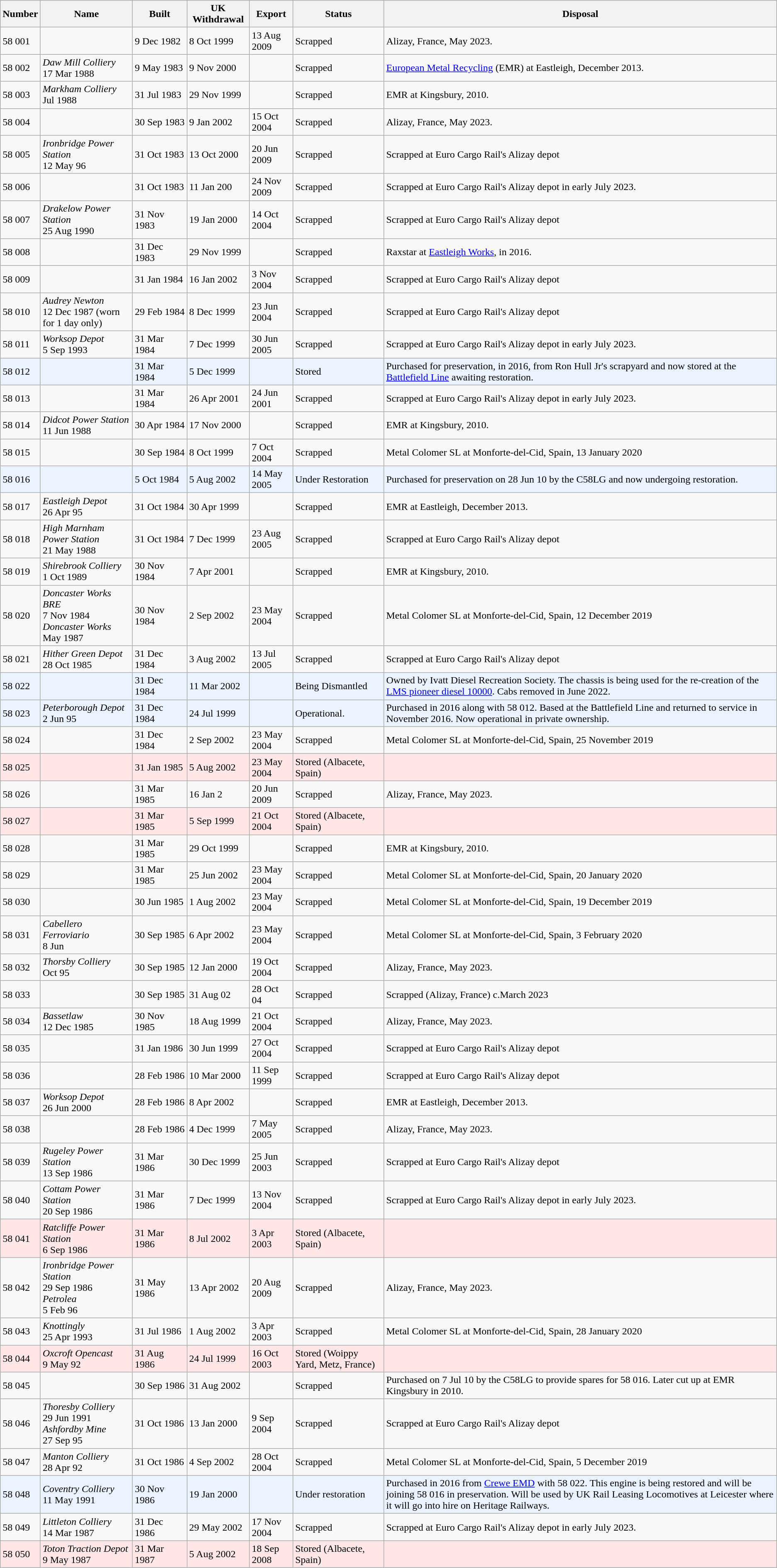<table class="wikitable">
<tr>
<th>Number</th>
<th>Name</th>
<th>Built</th>
<th>UK Withdrawal</th>
<th>Export</th>
<th>Status</th>
<th>Disposal</th>
</tr>
<tr>
<td>58 001</td>
<td></td>
<td style width= 80px>9 Dec 1982</td>
<td>8 Oct 1999</td>
<td>13 Aug 2009</td>
<td>Scrapped</td>
<td>Alizay, France, May 2023.</td>
</tr>
<tr>
<td>58 002</td>
<td><em>Daw Mill Colliery</em><br>17 Mar 1988</td>
<td>9 May 1983</td>
<td>9 Nov 2000</td>
<td></td>
<td>Scrapped</td>
<td><a href='#'>European Metal Recycling</a> (EMR) at Eastleigh, December 2013.</td>
</tr>
<tr>
<td>58 003</td>
<td><em>Markham Colliery</em><br>Jul 1988</td>
<td>31 Jul 1983</td>
<td>29 Nov 1999</td>
<td></td>
<td>Scrapped</td>
<td>EMR at Kingsbury, 2010.</td>
</tr>
<tr>
<td>58 004</td>
<td></td>
<td>30 Sep 1983</td>
<td>9 Jan 2002</td>
<td>15 Oct 2004</td>
<td>Scrapped</td>
<td>Alizay, France, May 2023.</td>
</tr>
<tr>
<td>58 005</td>
<td><em>Ironbridge Power Station</em><br>12 May 96</td>
<td>31 Oct 1983</td>
<td>13 Oct 2000</td>
<td>20 Jun 2009</td>
<td>Scrapped</td>
<td>Scrapped at Euro Cargo Rail's Alizay depot</td>
</tr>
<tr>
<td>58 006</td>
<td></td>
<td>31 Oct 1983</td>
<td>11 Jan 200</td>
<td>24 Nov 2009</td>
<td>Scrapped</td>
<td>Scrapped at Euro Cargo Rail's Alizay depot in early July 2023.</td>
</tr>
<tr>
<td>58 007</td>
<td><em>Drakelow Power Station</em><br>25 Aug 1990</td>
<td>31 Nov 1983</td>
<td>19 Jan 2000</td>
<td>14 Oct 2004</td>
<td>Scrapped</td>
<td>Scrapped at Euro Cargo Rail's Alizay depot</td>
</tr>
<tr>
<td>58 008</td>
<td></td>
<td>31 Dec 1983</td>
<td>29 Nov 1999</td>
<td></td>
<td>Scrapped</td>
<td>Raxstar at <a href='#'>Eastleigh Works</a>, in 2016.</td>
</tr>
<tr>
<td>58 009</td>
<td></td>
<td>31 Jan 1984</td>
<td>16 Jan 2002</td>
<td>3 Nov 2004</td>
<td>Scrapped</td>
<td>Scrapped at Euro Cargo Rail's Alizay depot</td>
</tr>
<tr>
<td>58 010</td>
<td><em>Audrey Newton</em><br>12 Dec 1987 (worn for 1 day only)</td>
<td>29 Feb 1984</td>
<td>8 Dec 1999</td>
<td>23 Jun 2004</td>
<td>Scrapped</td>
<td>Scrapped at Euro Cargo Rail's Alizay depot</td>
</tr>
<tr>
<td>58 011</td>
<td><em>Worksop Depot</em><br>5 Sep 1993</td>
<td>31 Mar 1984</td>
<td>7 Dec 1999</td>
<td>30 Jun 2005</td>
<td>Scrapped</td>
<td>Scrapped at Euro Cargo Rail's Alizay depot in early July 2023.</td>
</tr>
<tr bgcolor=#eaf3ff>
<td>58 012</td>
<td></td>
<td>31 Mar 1984</td>
<td>5 Dec 1999</td>
<td></td>
<td>Stored</td>
<td>Purchased for preservation, in 2016, from Ron Hull Jr's scrapyard and now stored at the <a href='#'>Battlefield Line</a> awaiting restoration.</td>
</tr>
<tr>
<td>58 013</td>
<td></td>
<td>31 Mar 1984</td>
<td>26 Apr 2001</td>
<td>24 Jun 2001</td>
<td>Scrapped</td>
<td>Scrapped at Euro Cargo Rail's Alizay depot in early July 2023.</td>
</tr>
<tr>
<td>58 014</td>
<td><em>Didcot Power Station</em><br>11 Jun 1988</td>
<td>30 Apr 1984</td>
<td>17 Nov 2000</td>
<td></td>
<td>Scrapped</td>
<td>EMR at Kingsbury, 2010.</td>
</tr>
<tr>
<td>58 015</td>
<td></td>
<td>30 Sep 1984</td>
<td>8 Oct 1999</td>
<td>7 Oct 2004</td>
<td>Scrapped</td>
<td>Metal Colomer SL at Monforte-del-Cid, Spain, 13 January 2020</td>
</tr>
<tr bgcolor=#eaf3ff>
<td>58 016</td>
<td></td>
<td>5 Oct 1984</td>
<td>5 Aug 2002</td>
<td>14 May 2005</td>
<td>Under Restoration</td>
<td>Purchased for preservation on 28 Jun 10 by the C58LG and now undergoing restoration.</td>
</tr>
<tr>
<td>58 017</td>
<td><em>Eastleigh Depot</em><br>26 Apr 95</td>
<td>31 Oct 1984</td>
<td>30 Apr 1999</td>
<td></td>
<td>Scrapped</td>
<td>EMR at Eastleigh, December 2013.</td>
</tr>
<tr>
<td>58 018</td>
<td><em>High Marnham Power Station</em><br>21 May 1988</td>
<td>31 Oct 1984</td>
<td>7 Dec 1999</td>
<td>23 Aug 2005</td>
<td>Scrapped</td>
<td>Scrapped at Euro Cargo Rail's Alizay depot</td>
</tr>
<tr>
<td>58 019</td>
<td><em>Shirebrook Colliery</em><br>1 Oct 1989</td>
<td>30 Nov 1984</td>
<td>7 Apr 2001</td>
<td></td>
<td>Scrapped</td>
<td>EMR at Kingsbury, 2010.</td>
</tr>
<tr>
<td>58 020</td>
<td><em>Doncaster Works BRE</em><br>7 Nov 1984<br><em>Doncaster Works</em><br>May 1987</td>
<td>30 Nov 1984</td>
<td>2 Sep 2002</td>
<td>23 May 2004</td>
<td>Scrapped</td>
<td>Metal Colomer SL at Monforte-del-Cid, Spain, 12 December 2019</td>
</tr>
<tr>
<td>58 021</td>
<td><em>Hither Green Depot</em><br>28 Oct 1985</td>
<td>31 Dec 1984</td>
<td>3 Aug 2002</td>
<td>13 Jul 2005</td>
<td>Scrapped</td>
<td>Scrapped at Euro Cargo Rail's Alizay depot</td>
</tr>
<tr bgcolor=#eaf3ff>
<td>58 022</td>
<td></td>
<td>31 Dec 1984</td>
<td>11 Mar 2002</td>
<td></td>
<td>Being Dismantled</td>
<td>Owned by Ivatt Diesel Recreation Society.  The chassis is being used for the re-creation of the <a href='#'>LMS pioneer diesel 10000</a>. Cabs removed in June 2022.</td>
</tr>
<tr bgcolor=#eaf3ff>
<td>58 023</td>
<td><em>Peterborough Depot</em><br>2 Jun 95</td>
<td>31 Dec 1984</td>
<td>24 Jul 1999</td>
<td></td>
<td>Operational.</td>
<td>Purchased in 2016 along with 58 012. Based at the Battlefield Line and returned to service in November 2016. Now operational in private ownership.</td>
</tr>
<tr>
<td>58 024</td>
<td></td>
<td>31 Dec 1984</td>
<td>2 Sep 2002</td>
<td>23 May 2004</td>
<td>Scrapped</td>
<td>Metal Colomer SL at Monforte-del-Cid, Spain, 25 November 2019</td>
</tr>
<tr bgcolor=#fee7e6>
<td>58 025</td>
<td></td>
<td>31 Jan 1985</td>
<td>5 Aug 2002</td>
<td>23 May 2004</td>
<td>Stored (Albacete, Spain)</td>
<td></td>
</tr>
<tr>
<td>58 026</td>
<td></td>
<td>31 Mar 1985</td>
<td>16 Jan 2</td>
<td>20 Jun 2009</td>
<td>Scrapped</td>
<td>Alizay, France, May 2023.</td>
</tr>
<tr bgcolor=#fee7e6>
<td>58 027</td>
<td></td>
<td>31 Mar 1985</td>
<td>5 Sep 1999</td>
<td>21 Oct 2004</td>
<td>Stored (Albacete, Spain)</td>
<td></td>
</tr>
<tr>
<td>58 028</td>
<td></td>
<td>31 Mar 1985</td>
<td>29 Oct 1999</td>
<td></td>
<td>Scrapped</td>
<td>EMR at Kingsbury, 2010.</td>
</tr>
<tr>
<td>58 029</td>
<td></td>
<td>31 Mar 1985</td>
<td>25 Jun 2002</td>
<td>23 May 2004</td>
<td>Scrapped</td>
<td>Metal Colomer SL at Monforte-del-Cid, Spain, 20 January 2020</td>
</tr>
<tr>
<td>58 030</td>
<td></td>
<td>30 Jun 1985</td>
<td>1 Aug 2002</td>
<td>23 May 2004</td>
<td>Scrapped</td>
<td>Metal Colomer SL at Monforte-del-Cid, Spain, 19 December 2019</td>
</tr>
<tr>
<td>58 031</td>
<td><em>Cabellero Ferroviario</em><br>8 Jun</td>
<td>30 Sep 1985</td>
<td>6 Apr 2002</td>
<td>23 May 2004</td>
<td>Scrapped</td>
<td>Metal Colomer SL at Monforte-del-Cid, Spain, 3 February 2020</td>
</tr>
<tr>
<td>58 032</td>
<td><em>Thorsby Colliery</em><br>Oct 95</td>
<td>30 Sep 1985</td>
<td>12 Jan 2000</td>
<td>19 Oct 2004</td>
<td>Scrapped</td>
<td>Alizay, France, May 2023.</td>
</tr>
<tr>
<td>58 033</td>
<td></td>
<td>30 Sep 1985</td>
<td>31 Aug 02</td>
<td>28 Oct 04</td>
<td>Scrapped</td>
<td>Scrapped (Alizay, France) c.March 2023</td>
</tr>
<tr>
<td>58 034</td>
<td><em>Bassetlaw</em><br>12 Dec 1985</td>
<td>30 Nov 1985</td>
<td>18 Aug 1999</td>
<td>21 Oct 2004</td>
<td>Scrapped</td>
<td>Alizay, France, May 2023.</td>
</tr>
<tr>
<td>58 035</td>
<td></td>
<td>31 Jan 1986</td>
<td>30 Jun 1999</td>
<td>27 Oct 2004</td>
<td>Scrapped</td>
<td>Scrapped at Euro Cargo Rail's Alizay depot</td>
</tr>
<tr>
<td>58 036</td>
<td></td>
<td>28 Feb 1986</td>
<td>10 Mar 2000</td>
<td>11 Sep 1999</td>
<td>Scrapped</td>
<td>Scrapped at Euro Cargo Rail's Alizay depot</td>
</tr>
<tr>
<td>58 037</td>
<td><em>Worksop Depot</em><br>26 Jun 2000</td>
<td>28 Feb 1986</td>
<td>8 Apr 2002</td>
<td></td>
<td>Scrapped</td>
<td>EMR at Eastleigh, December 2013.</td>
</tr>
<tr>
<td>58 038</td>
<td></td>
<td>28 Feb 1986</td>
<td>4 Dec 1999</td>
<td>7 May 2005</td>
<td>Scrapped</td>
<td>Alizay, France, May 2023.</td>
</tr>
<tr>
<td>58 039</td>
<td><em>Rugeley Power Station</em><br>13 Sep 1986</td>
<td>31 Mar 1986</td>
<td>30 Dec 1999</td>
<td>25 Jun 2003</td>
<td>Scrapped</td>
<td>Scrapped at Euro Cargo Rail's Alizay depot</td>
</tr>
<tr>
<td>58 040</td>
<td><em>Cottam Power Station</em><br>20 Sep 1986</td>
<td>31 Mar 1986</td>
<td>7 Dec 1999</td>
<td>13 Nov 2004</td>
<td>Scrapped</td>
<td>Scrapped at Euro Cargo Rail's Alizay depot in early July 2023.</td>
</tr>
<tr bgcolor=#fee7e6>
<td>58 041</td>
<td><em>Ratcliffe Power Station</em><br>6 Sep 1986</td>
<td>31 Mar 1986</td>
<td>8 Jul 2002</td>
<td>3 Apr 2003</td>
<td>Stored (Albacete, Spain)</td>
<td></td>
</tr>
<tr>
<td>58 042</td>
<td><em>Ironbridge Power Station</em><br>29 Sep 1986<br><em>Petrolea</em><br>5 Feb 96</td>
<td>31 May 1986</td>
<td>13 Apr 2002</td>
<td>20 Aug 2009</td>
<td>Scrapped</td>
<td>Alizay, France, May 2023.</td>
</tr>
<tr>
<td>58 043</td>
<td><em>Knottingly</em><br>25 Apr 1993</td>
<td>31 Jul 1986</td>
<td>1 Aug 2002</td>
<td>3 Apr 2003</td>
<td>Scrapped</td>
<td>Metal Colomer SL at Monforte-del-Cid, Spain, 28 January 2020</td>
</tr>
<tr bgcolor=#fee7e6>
<td>58 044</td>
<td><em>Oxcroft Opencast</em><br>9 May 92</td>
<td>31 Aug 1986</td>
<td>24 Jul 1999</td>
<td>16 Oct 2003</td>
<td>Stored (Woippy Yard, Metz, France)</td>
<td></td>
</tr>
<tr>
<td>58 045</td>
<td></td>
<td>30 Sep 1986</td>
<td>31 Aug 2002</td>
<td></td>
<td>Scrapped</td>
<td>Purchased on 7 Jul 10 by the C58LG to provide spares for 58 016. Later cut up at EMR Kingsbury in 2010.</td>
</tr>
<tr>
<td>58 046</td>
<td><em>Thoresby Colliery</em><br>29 Jun 1991<br> <em>Ashfordby Mine</em><br>27 Sep 95</td>
<td>31 Oct 1986</td>
<td>13 Jan 2000</td>
<td>9 Sep 2004</td>
<td>Scrapped</td>
<td>Scrapped at Euro Cargo Rail's Alizay depot</td>
</tr>
<tr>
<td>58 047</td>
<td><em>Manton Colliery</em><br>28 Apr 92</td>
<td>31 Oct 1986</td>
<td>4 Sep 2002</td>
<td>28 Oct 2004</td>
<td>Scrapped</td>
<td>Metal Colomer SL at Monforte-del-Cid, Spain, 5 December 2019</td>
</tr>
<tr bgcolor=#eaf3ff>
<td>58 048</td>
<td><em>Coventry Colliery</em><br>11 May 1991</td>
<td>30 Nov 1986</td>
<td>19 Jan 2000</td>
<td></td>
<td>Under restoration</td>
<td>Purchased in 2016 from <a href='#'>Crewe EMD</a> with 58 022. This engine is being restored and will be joining 58 016 in preservation. Will be used by UK Rail Leasing Locomotives at Leicester where it will go into hire on Heritage Railways.</td>
</tr>
<tr>
<td>58 049</td>
<td><em>Littleton Colliery</em><br>14 Mar 1987</td>
<td>31 Dec 1986</td>
<td>29 May 2002</td>
<td>17 Nov 2004</td>
<td>Scrapped</td>
<td>Scrapped at Euro Cargo Rail's Alizay depot in early July 2023.</td>
</tr>
<tr bgcolor=#fee7e6>
<td>58 050</td>
<td><em>Toton Traction Depot</em><br>9 May 1987</td>
<td>31 Mar 1987</td>
<td>5 Aug 2002</td>
<td>18 Sep 2008</td>
<td>Stored (Albacete, Spain)</td>
<td></td>
</tr>
</table>
